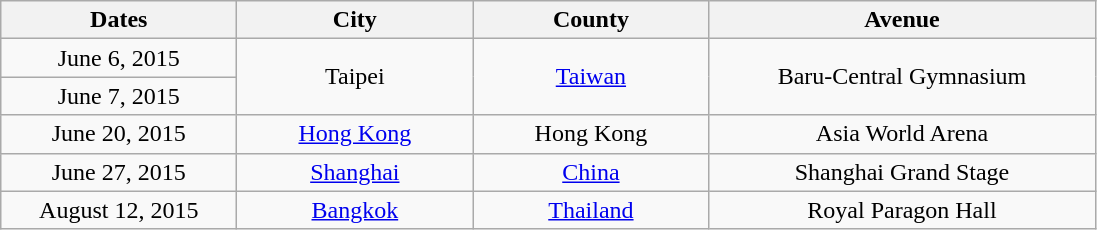<table class="wikitable" style="text-align: center; margin-bottom: 10px;">
<tr>
<th width="150">Dates</th>
<th width="150">City</th>
<th width="150">County</th>
<th width="250">Avenue</th>
</tr>
<tr>
<td>June 6, 2015</td>
<td rowspan="2">Taipei</td>
<td rowspan="2"><a href='#'>Taiwan</a></td>
<td rowspan="2">Baru-Central Gymnasium</td>
</tr>
<tr>
<td>June 7, 2015</td>
</tr>
<tr>
<td>June 20, 2015</td>
<td><a href='#'>Hong Kong</a></td>
<td>Hong Kong</td>
<td>Asia World Arena</td>
</tr>
<tr>
<td>June 27, 2015</td>
<td><a href='#'>Shanghai</a></td>
<td><a href='#'>China</a></td>
<td>Shanghai Grand Stage</td>
</tr>
<tr>
<td>August 12, 2015</td>
<td><a href='#'>Bangkok</a></td>
<td><a href='#'>Thailand</a></td>
<td>Royal Paragon Hall </td>
</tr>
</table>
